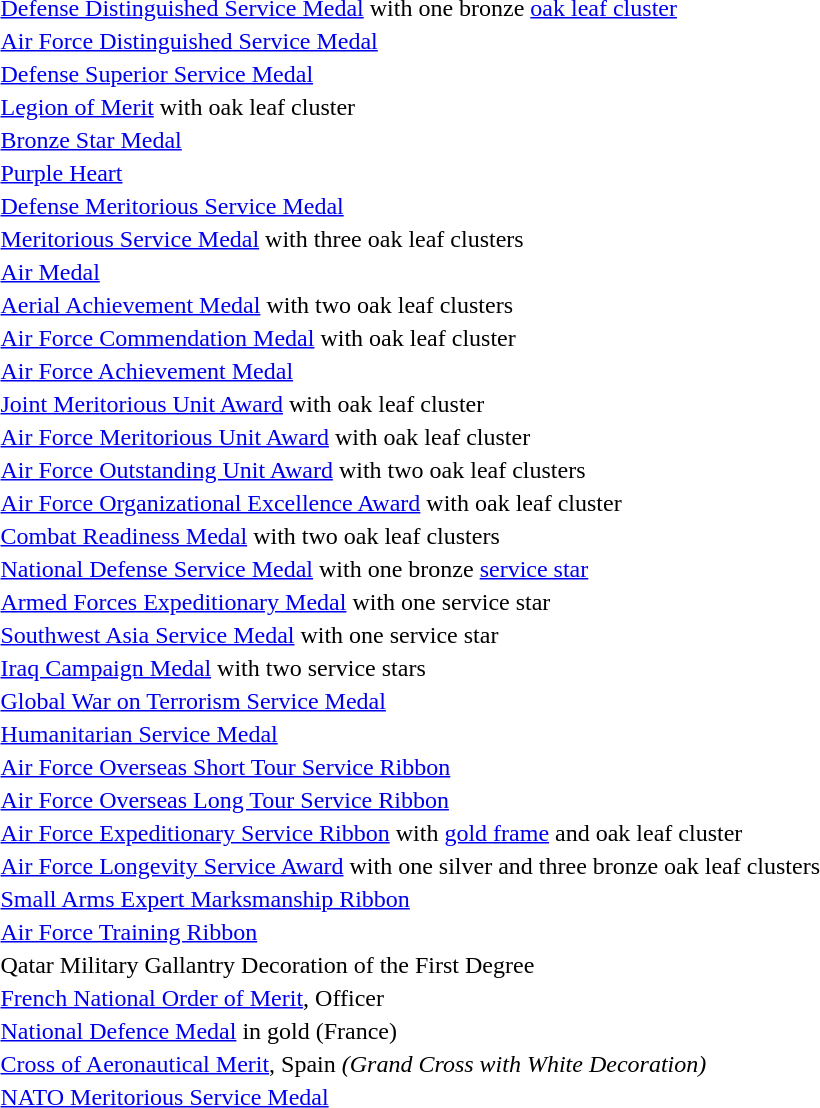<table>
<tr>
<td></td>
<td><a href='#'>Defense Distinguished Service Medal</a> with one bronze <a href='#'>oak leaf cluster</a></td>
</tr>
<tr>
<td></td>
<td><a href='#'>Air Force Distinguished Service Medal</a></td>
</tr>
<tr>
<td></td>
<td><a href='#'>Defense Superior Service Medal</a></td>
</tr>
<tr>
<td></td>
<td><a href='#'>Legion of Merit</a> with oak leaf cluster</td>
</tr>
<tr>
<td></td>
<td><a href='#'>Bronze Star Medal</a></td>
</tr>
<tr>
<td></td>
<td><a href='#'>Purple Heart</a></td>
</tr>
<tr>
<td></td>
<td><a href='#'>Defense Meritorious Service Medal</a></td>
</tr>
<tr>
<td><span></span><span></span><span></span></td>
<td><a href='#'>Meritorious Service Medal</a> with three oak leaf clusters</td>
</tr>
<tr>
<td></td>
<td><a href='#'>Air Medal</a></td>
</tr>
<tr>
<td><span></span><span></span></td>
<td><a href='#'>Aerial Achievement Medal</a> with two oak leaf clusters</td>
</tr>
<tr>
<td></td>
<td><a href='#'>Air Force Commendation Medal</a> with oak leaf cluster</td>
</tr>
<tr>
<td></td>
<td><a href='#'>Air Force Achievement Medal</a></td>
</tr>
<tr>
<td></td>
<td><a href='#'>Joint Meritorious Unit Award</a> with oak leaf cluster</td>
</tr>
<tr>
<td></td>
<td><a href='#'>Air Force Meritorious Unit Award</a> with oak leaf cluster</td>
</tr>
<tr>
<td><span></span><span></span></td>
<td><a href='#'>Air Force Outstanding Unit Award</a> with two oak leaf clusters</td>
</tr>
<tr>
<td></td>
<td><a href='#'>Air Force Organizational Excellence Award</a> with oak leaf cluster</td>
</tr>
<tr>
<td><span></span><span></span></td>
<td><a href='#'>Combat Readiness Medal</a> with two oak leaf clusters</td>
</tr>
<tr>
<td></td>
<td><a href='#'>National Defense Service Medal</a> with one bronze <a href='#'>service star</a></td>
</tr>
<tr>
<td></td>
<td><a href='#'>Armed Forces Expeditionary Medal</a> with one service star</td>
</tr>
<tr>
<td></td>
<td><a href='#'>Southwest Asia Service Medal</a> with one service star</td>
</tr>
<tr>
<td><span></span><span></span></td>
<td><a href='#'>Iraq Campaign Medal</a> with two service stars</td>
</tr>
<tr>
<td></td>
<td><a href='#'>Global War on Terrorism Service Medal</a></td>
</tr>
<tr>
<td></td>
<td><a href='#'>Humanitarian Service Medal</a></td>
</tr>
<tr>
<td></td>
<td><a href='#'>Air Force Overseas Short Tour Service Ribbon</a></td>
</tr>
<tr>
<td></td>
<td><a href='#'>Air Force Overseas Long Tour Service Ribbon</a></td>
</tr>
<tr>
<td></td>
<td><a href='#'>Air Force Expeditionary Service Ribbon</a> with <a href='#'>gold frame</a> and oak leaf cluster</td>
</tr>
<tr>
<td><span></span><span></span><span></span><span></span></td>
<td><a href='#'>Air Force Longevity Service Award</a> with one silver and three bronze oak leaf clusters</td>
</tr>
<tr>
<td></td>
<td><a href='#'>Small Arms Expert Marksmanship Ribbon</a></td>
</tr>
<tr>
<td></td>
<td><a href='#'>Air Force Training Ribbon</a></td>
</tr>
<tr>
<td></td>
<td>Qatar Military Gallantry Decoration of the First Degree</td>
</tr>
<tr>
<td></td>
<td><a href='#'>French National Order of Merit</a>, Officer</td>
</tr>
<tr>
<td></td>
<td><a href='#'>National Defence Medal</a> in gold (France)</td>
</tr>
<tr>
<td></td>
<td><a href='#'>Cross of Aeronautical Merit</a>, Spain <em>(Grand Cross with White Decoration)</em></td>
</tr>
<tr>
<td></td>
<td><a href='#'>NATO Meritorious Service Medal</a></td>
</tr>
</table>
